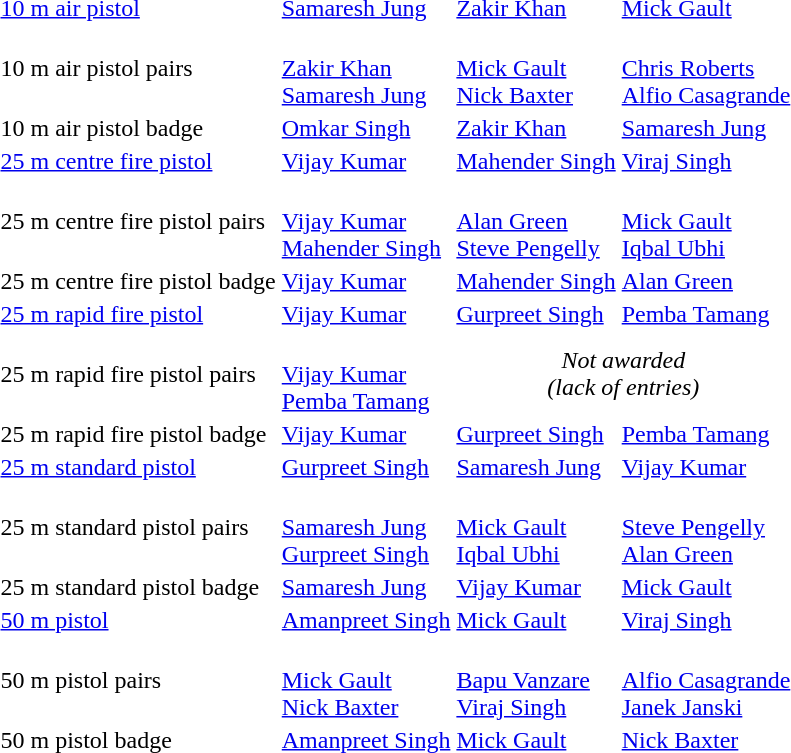<table>
<tr>
<td><a href='#'>10 m air pistol</a></td>
<td><a href='#'>Samaresh Jung</a><br></td>
<td><a href='#'>Zakir Khan</a><br></td>
<td><a href='#'>Mick Gault</a><br></td>
</tr>
<tr>
<td>10 m air pistol pairs</td>
<td><br><a href='#'>Zakir Khan</a><br><a href='#'>Samaresh Jung</a></td>
<td><br><a href='#'>Mick Gault</a><br><a href='#'>Nick Baxter</a></td>
<td><br><a href='#'>Chris Roberts</a><br><a href='#'>Alfio Casagrande</a></td>
</tr>
<tr>
<td>10 m air pistol badge</td>
<td><a href='#'>Omkar Singh</a><br></td>
<td><a href='#'>Zakir Khan</a><br></td>
<td><a href='#'>Samaresh Jung</a><br></td>
</tr>
<tr>
<td><a href='#'>25 m centre fire pistol</a></td>
<td><a href='#'>Vijay Kumar</a><br></td>
<td><a href='#'>Mahender Singh</a><br></td>
<td><a href='#'>Viraj Singh</a><br></td>
</tr>
<tr>
<td>25 m centre fire pistol pairs</td>
<td><br><a href='#'>Vijay Kumar</a><br><a href='#'>Mahender Singh</a></td>
<td><br><a href='#'>Alan Green</a><br><a href='#'>Steve Pengelly</a></td>
<td><br><a href='#'>Mick Gault</a><br><a href='#'>Iqbal Ubhi</a></td>
</tr>
<tr>
<td>25 m centre fire pistol badge</td>
<td><a href='#'>Vijay Kumar</a><br></td>
<td><a href='#'>Mahender Singh</a><br></td>
<td><a href='#'>Alan Green</a><br></td>
</tr>
<tr>
<td><a href='#'>25 m rapid fire pistol</a></td>
<td><a href='#'>Vijay Kumar</a><br></td>
<td><a href='#'>Gurpreet Singh</a><br></td>
<td><a href='#'>Pemba Tamang</a><br></td>
</tr>
<tr>
<td>25 m rapid fire pistol pairs</td>
<td><br><a href='#'>Vijay Kumar</a><br><a href='#'>Pemba Tamang</a></td>
<td align=center colspan=2><em>Not awarded<br>(lack of entries)</em></td>
</tr>
<tr>
<td>25 m rapid fire pistol badge</td>
<td><a href='#'>Vijay Kumar</a><br></td>
<td><a href='#'>Gurpreet Singh</a><br></td>
<td><a href='#'>Pemba Tamang</a><br></td>
</tr>
<tr>
<td><a href='#'>25 m standard pistol</a></td>
<td><a href='#'>Gurpreet Singh</a><br></td>
<td><a href='#'>Samaresh Jung</a><br></td>
<td><a href='#'>Vijay Kumar</a><br></td>
</tr>
<tr>
<td>25 m standard pistol pairs</td>
<td><br><a href='#'>Samaresh Jung</a><br><a href='#'>Gurpreet Singh</a></td>
<td><br><a href='#'>Mick Gault</a><br><a href='#'>Iqbal Ubhi</a></td>
<td><br><a href='#'>Steve Pengelly</a><br><a href='#'>Alan Green</a></td>
</tr>
<tr>
<td>25 m standard pistol badge</td>
<td><a href='#'>Samaresh Jung</a><br></td>
<td><a href='#'>Vijay Kumar</a><br></td>
<td><a href='#'>Mick Gault</a><br></td>
</tr>
<tr>
<td><a href='#'>50 m pistol</a></td>
<td><a href='#'>Amanpreet Singh</a><br></td>
<td><a href='#'>Mick Gault</a><br></td>
<td><a href='#'>Viraj Singh</a><br></td>
</tr>
<tr>
<td>50 m pistol pairs</td>
<td><br><a href='#'>Mick Gault</a><br><a href='#'>Nick Baxter</a></td>
<td><br><a href='#'>Bapu Vanzare</a><br><a href='#'>Viraj Singh</a></td>
<td><br><a href='#'>Alfio Casagrande</a><br><a href='#'>Janek Janski</a></td>
</tr>
<tr>
<td>50 m pistol badge</td>
<td><a href='#'>Amanpreet Singh</a><br></td>
<td><a href='#'>Mick Gault</a><br></td>
<td><a href='#'>Nick Baxter</a><br></td>
</tr>
</table>
